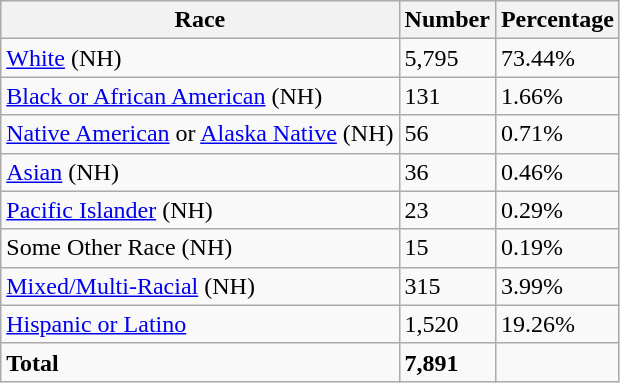<table class="wikitable">
<tr>
<th>Race</th>
<th>Number</th>
<th>Percentage</th>
</tr>
<tr>
<td><a href='#'>White</a> (NH)</td>
<td>5,795</td>
<td>73.44%</td>
</tr>
<tr>
<td><a href='#'>Black or African American</a> (NH)</td>
<td>131</td>
<td>1.66%</td>
</tr>
<tr>
<td><a href='#'>Native American</a> or <a href='#'>Alaska Native</a> (NH)</td>
<td>56</td>
<td>0.71%</td>
</tr>
<tr>
<td><a href='#'>Asian</a> (NH)</td>
<td>36</td>
<td>0.46%</td>
</tr>
<tr>
<td><a href='#'>Pacific Islander</a> (NH)</td>
<td>23</td>
<td>0.29%</td>
</tr>
<tr>
<td>Some Other Race (NH)</td>
<td>15</td>
<td>0.19%</td>
</tr>
<tr>
<td><a href='#'>Mixed/Multi-Racial</a> (NH)</td>
<td>315</td>
<td>3.99%</td>
</tr>
<tr>
<td><a href='#'>Hispanic or Latino</a></td>
<td>1,520</td>
<td>19.26%</td>
</tr>
<tr>
<td><strong>Total</strong></td>
<td><strong>7,891</strong></td>
<td></td>
</tr>
</table>
